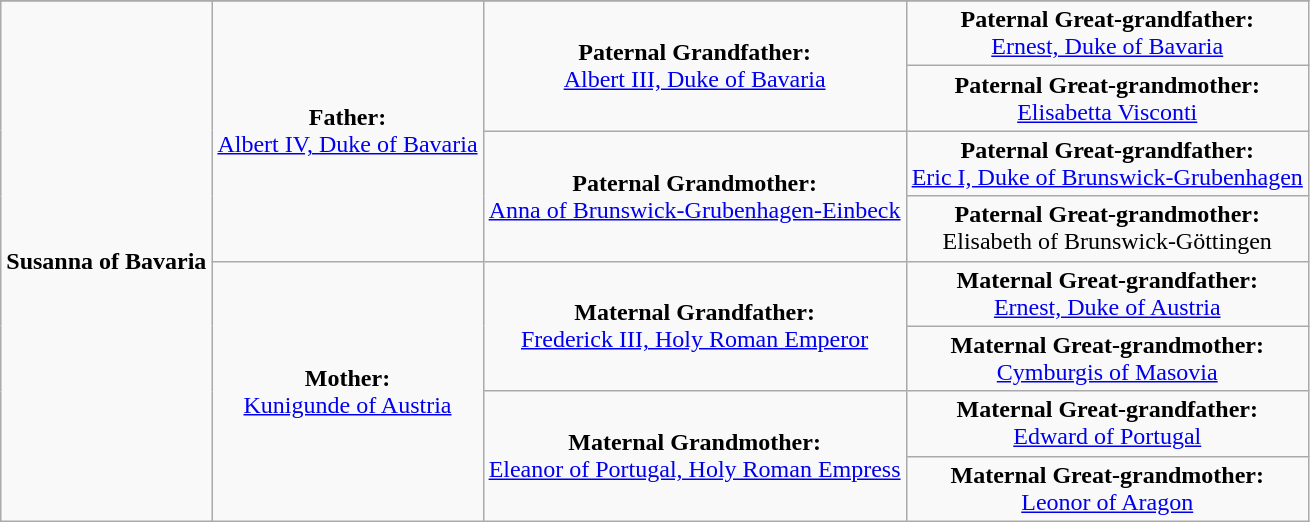<table class="wikitable">
<tr>
</tr>
<tr>
<td rowspan="8" align="center"><strong>Susanna of Bavaria</strong></td>
<td rowspan="4" align="center"><strong>Father:</strong><br><a href='#'>Albert IV, Duke of Bavaria</a></td>
<td rowspan="2" align="center"><strong>Paternal Grandfather:</strong><br><a href='#'>Albert III, Duke of Bavaria</a></td>
<td align="center"><strong>Paternal Great-grandfather:</strong><br><a href='#'>Ernest, Duke of Bavaria</a></td>
</tr>
<tr>
<td align="center"><strong>Paternal Great-grandmother:</strong><br><a href='#'>Elisabetta Visconti</a></td>
</tr>
<tr>
<td rowspan="2" align="center"><strong>Paternal Grandmother:</strong><br><a href='#'>Anna of Brunswick-Grubenhagen-Einbeck</a></td>
<td align="center"><strong>Paternal Great-grandfather:</strong><br><a href='#'>Eric I, Duke of Brunswick-Grubenhagen</a></td>
</tr>
<tr>
<td align="center"><strong>Paternal Great-grandmother:</strong><br>Elisabeth of Brunswick-Göttingen</td>
</tr>
<tr>
<td rowspan="4" align="center"><strong>Mother:</strong><br><a href='#'>Kunigunde of Austria</a></td>
<td rowspan="2" align="center"><strong>Maternal Grandfather:</strong><br><a href='#'>Frederick III, Holy Roman Emperor</a></td>
<td align="center"><strong>Maternal Great-grandfather:</strong><br><a href='#'>Ernest, Duke of Austria</a></td>
</tr>
<tr>
<td align="center"><strong>Maternal Great-grandmother:</strong><br><a href='#'>Cymburgis of Masovia</a></td>
</tr>
<tr>
<td rowspan="2" align="center"><strong>Maternal Grandmother:</strong><br><a href='#'>Eleanor of Portugal, Holy Roman Empress</a></td>
<td align="center"><strong>Maternal Great-grandfather:</strong><br><a href='#'>Edward of Portugal</a></td>
</tr>
<tr>
<td align="center"><strong>Maternal Great-grandmother:</strong><br><a href='#'>Leonor of Aragon</a></td>
</tr>
</table>
